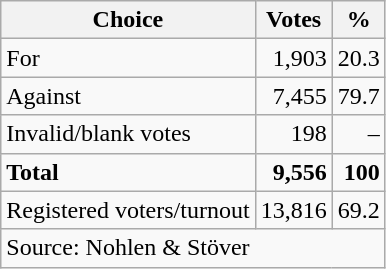<table class=wikitable style=text-align:right>
<tr>
<th>Choice</th>
<th>Votes</th>
<th>%</th>
</tr>
<tr>
<td align=left>For</td>
<td>1,903</td>
<td>20.3</td>
</tr>
<tr>
<td align=left>Against</td>
<td>7,455</td>
<td>79.7</td>
</tr>
<tr>
<td align=left>Invalid/blank votes</td>
<td>198</td>
<td>–</td>
</tr>
<tr>
<td align=left><strong>Total</strong></td>
<td><strong>9,556</strong></td>
<td><strong>100</strong></td>
</tr>
<tr>
<td align=left>Registered voters/turnout</td>
<td>13,816</td>
<td>69.2</td>
</tr>
<tr>
<td align=left colspan=3>Source: Nohlen & Stöver</td>
</tr>
</table>
